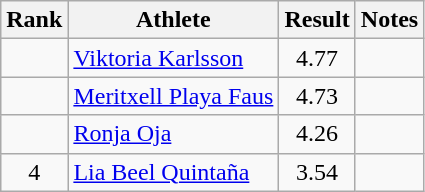<table class="wikitable sortable" style="text-align:center">
<tr>
<th>Rank</th>
<th>Athlete</th>
<th>Result</th>
<th>Notes</th>
</tr>
<tr>
<td></td>
<td style="text-align:left"><a href='#'>Viktoria Karlsson</a><br></td>
<td>4.77</td>
<td></td>
</tr>
<tr>
<td></td>
<td style="text-align:left"><a href='#'>Meritxell Playa Faus</a><br></td>
<td>4.73</td>
<td></td>
</tr>
<tr>
<td></td>
<td style="text-align:left"><a href='#'>Ronja Oja</a><br></td>
<td>4.26</td>
<td></td>
</tr>
<tr>
<td>4</td>
<td style="text-align:left"><a href='#'>Lia Beel Quintaña</a><br></td>
<td>3.54</td>
<td></td>
</tr>
</table>
